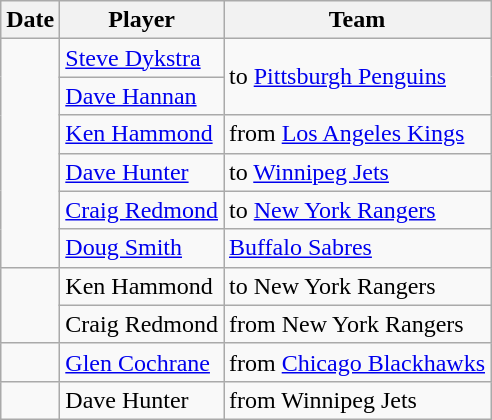<table class="wikitable">
<tr>
<th>Date</th>
<th>Player</th>
<th>Team</th>
</tr>
<tr>
<td rowspan=6></td>
<td><a href='#'>Steve Dykstra</a></td>
<td rowspan=2>to <a href='#'>Pittsburgh Penguins</a></td>
</tr>
<tr>
<td><a href='#'>Dave Hannan</a></td>
</tr>
<tr>
<td><a href='#'>Ken Hammond</a></td>
<td>from <a href='#'>Los Angeles Kings</a></td>
</tr>
<tr>
<td><a href='#'>Dave Hunter</a></td>
<td>to <a href='#'>Winnipeg Jets</a></td>
</tr>
<tr>
<td><a href='#'>Craig Redmond</a></td>
<td>to <a href='#'>New York Rangers</a></td>
</tr>
<tr>
<td><a href='#'>Doug Smith</a></td>
<td><a href='#'>Buffalo Sabres</a></td>
</tr>
<tr>
<td rowspan=2></td>
<td>Ken Hammond</td>
<td>to New York Rangers</td>
</tr>
<tr>
<td>Craig Redmond</td>
<td>from New York Rangers</td>
</tr>
<tr>
<td></td>
<td><a href='#'>Glen Cochrane</a></td>
<td>from <a href='#'>Chicago Blackhawks</a></td>
</tr>
<tr>
<td></td>
<td>Dave Hunter</td>
<td>from Winnipeg Jets</td>
</tr>
</table>
